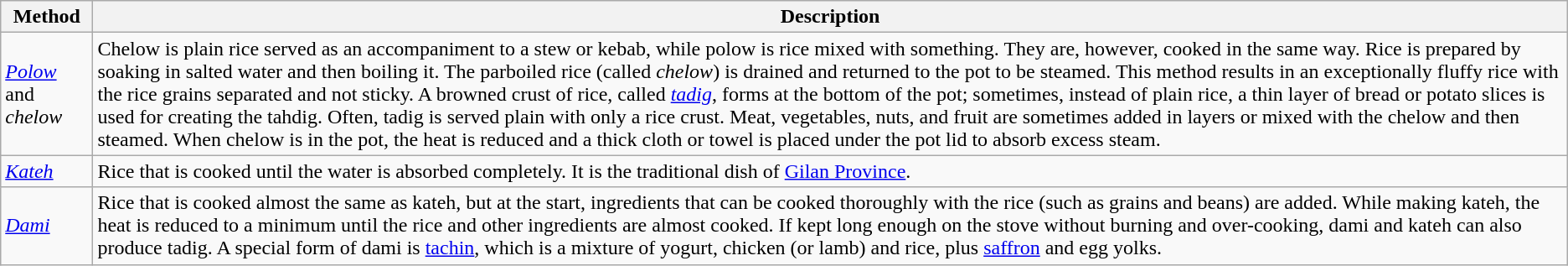<table class="wikitable">
<tr>
<th>Method</th>
<th>Description</th>
</tr>
<tr>
<td><a href='#'><em>Polow</em></a> and <em>chelow</em></td>
<td>Chelow is plain rice served as an accompaniment to a stew or kebab, while polow is rice mixed with something. They are, however, cooked in the same way. Rice is prepared by soaking in salted water and then boiling it. The parboiled rice (called <em>chelow</em>) is drained and returned to the pot to be steamed. This method results in an exceptionally fluffy rice with the rice grains separated and not sticky. A browned crust of rice, called <em><a href='#'>tadig</a></em>, forms at the bottom of the pot; sometimes, instead of plain rice, a thin layer of bread or potato slices is used for creating the tahdig. Often, tadig is served plain with only a rice crust. Meat, vegetables, nuts, and fruit are sometimes added in layers or mixed with the chelow and then steamed. When chelow is in the pot, the heat is reduced and a thick cloth or towel is placed under the pot lid to absorb excess steam.</td>
</tr>
<tr>
<td><em><a href='#'>Kateh</a></em></td>
<td>Rice that is cooked until the water is absorbed completely. It is the traditional dish of <a href='#'>Gilan Province</a>.</td>
</tr>
<tr>
<td><em><a href='#'>Dami</a></em></td>
<td>Rice that is cooked almost the same as kateh, but at the start, ingredients that can be cooked thoroughly with the rice (such as grains and beans) are added. While making kateh, the heat is reduced to a minimum until the rice and other ingredients are almost cooked. If kept long enough on the stove without burning and over-cooking, dami and kateh can also produce tadig. A special form of dami is <a href='#'>tachin</a>, which is a mixture of yogurt, chicken (or lamb) and rice, plus <a href='#'>saffron</a> and egg yolks.</td>
</tr>
</table>
